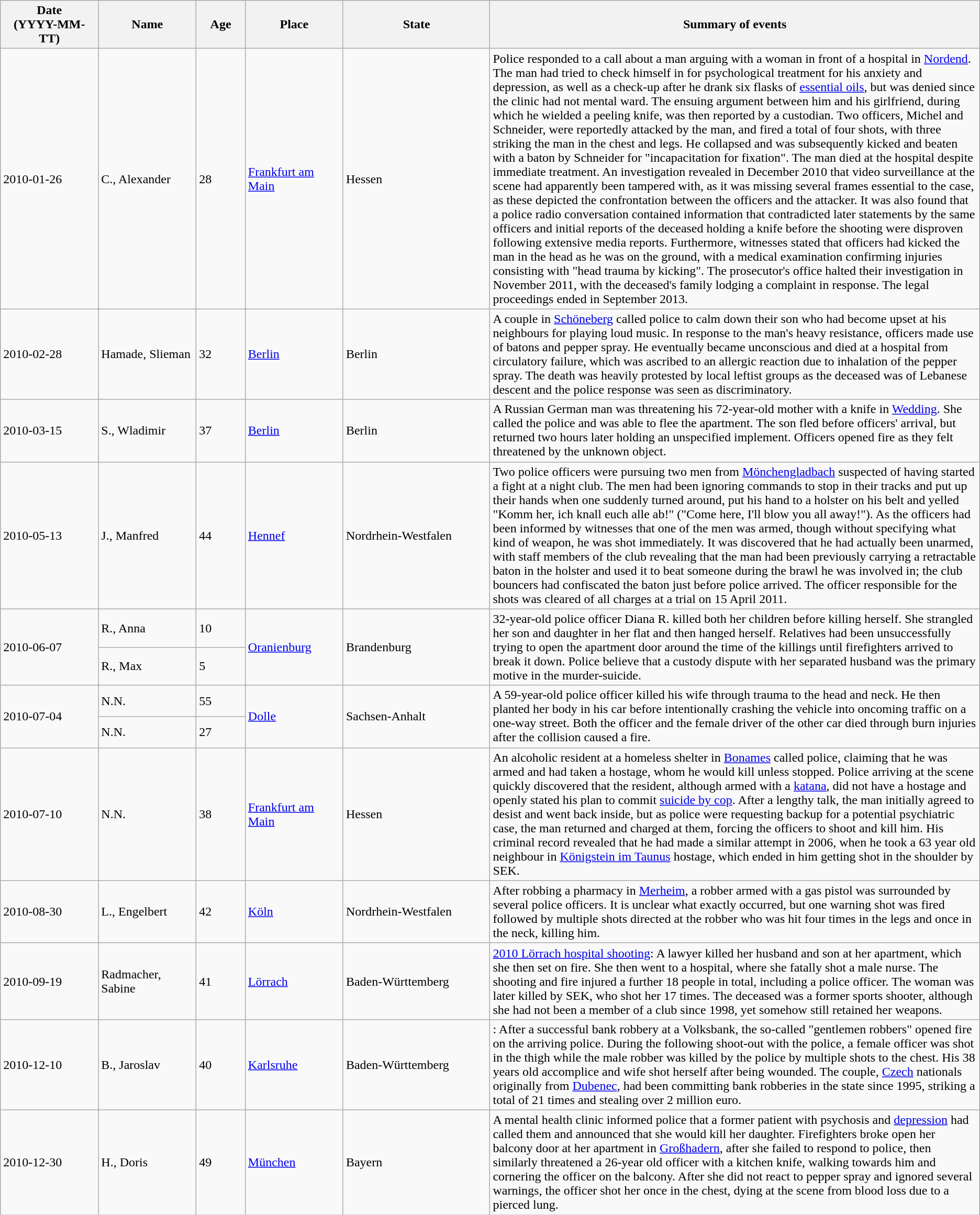<table class="wikitable sortable static-row-numbers static-row-header-text">
<tr>
<th style="width:10%;">Date<br>(YYYY-MM-TT)</th>
<th style="width:10%;">Name</th>
<th style="width:5%;">Age</th>
<th style="width:10%;">Place</th>
<th style="width:15%;">State</th>
<th style="width:50%;">Summary of events</th>
</tr>
<tr>
<td>2010-01-26</td>
<td>C., Alexander</td>
<td>28</td>
<td><a href='#'>Frankfurt am Main</a></td>
<td>Hessen</td>
<td>Police responded to a call about a man arguing with a woman in front of a hospital in <a href='#'>Nordend</a>. The man had tried to check himself in for psychological treatment for his anxiety and depression, as well as a check-up after he drank six flasks of <a href='#'>essential oils</a>, but was denied since the clinic had not mental ward. The ensuing argument between him and his girlfriend, during which he wielded a peeling knife, was then reported by a custodian. Two officers, Michel and Schneider, were reportedly attacked by the man, and fired a total of four shots, with three striking the man in the chest and legs. He collapsed and was subsequently kicked and beaten with a baton by Schneider for "incapacitation for fixation". The man died at the hospital despite immediate treatment. An investigation revealed in December 2010 that video surveillance at the scene had apparently been tampered with, as it was missing several frames essential to the case, as these depicted the confrontation between the officers and the attacker. It was also found that a police radio conversation contained information that contradicted later statements by the same officers and initial reports of the deceased holding a knife before the shooting were disproven following extensive media reports. Furthermore, witnesses stated that officers had kicked the man in the head as he was on the ground, with a medical examination confirming injuries consisting with "head trauma by kicking". The prosecutor's office halted their investigation in November 2011, with the deceased's family lodging a complaint in response. The legal proceedings ended in September 2013.</td>
</tr>
<tr>
<td>2010-02-28</td>
<td>Hamade, Slieman</td>
<td>32</td>
<td><a href='#'>Berlin</a></td>
<td>Berlin</td>
<td>A couple in <a href='#'>Schöneberg</a> called police to calm down their son who had become upset at his neighbours for playing loud music. In response to the man's heavy resistance, officers made use of batons and pepper spray. He eventually became unconscious and died at a hospital from circulatory failure, which was ascribed to an allergic reaction due to inhalation of the pepper spray. The death was heavily protested by local leftist groups as the deceased was of Lebanese descent and the police response was seen as discriminatory.</td>
</tr>
<tr>
<td>2010-03-15</td>
<td>S., Wladimir</td>
<td>37</td>
<td><a href='#'>Berlin</a></td>
<td>Berlin</td>
<td>A Russian German man was threatening his 72-year-old mother with a knife in <a href='#'>Wedding</a>. She called the police and was able to flee the apartment. The son fled before officers' arrival, but returned two hours later holding an unspecified implement. Officers opened fire as they felt threatened by the unknown object.</td>
</tr>
<tr>
<td>2010-05-13</td>
<td>J., Manfred</td>
<td>44</td>
<td><a href='#'>Hennef</a></td>
<td>Nordrhein-Westfalen</td>
<td>Two police officers were pursuing two men from <a href='#'>Mönchengladbach</a> suspected of having started a fight at a night club. The men had been ignoring commands to stop in their tracks and put up their hands when one suddenly turned around, put his hand to a holster on his belt and yelled "Komm her, ich knall euch alle ab!" ("Come here, I'll blow you all away!"). As the officers had been informed by witnesses that one of the men was armed, though without specifying what kind of weapon, he was shot immediately. It was discovered that he had actually been unarmed, with staff members of the club revealing that the man had been previously carrying a retractable baton in the holster and used it to beat someone during the brawl he was involved in; the club bouncers had confiscated the baton just before police arrived. The officer responsible for the shots was cleared of all charges at a trial on 15 April 2011.</td>
</tr>
<tr>
<td rowspan=2>2010-06-07</td>
<td>R., Anna</td>
<td>10</td>
<td rowspan=2><a href='#'>Oranienburg</a></td>
<td rowspan=2>Brandenburg</td>
<td rowspan=2>32-year-old police officer Diana R. killed both her children before killing herself. She strangled her son and daughter in her flat and then hanged herself. Relatives had been unsuccessfully trying to open the apartment door around the time of the killings until firefighters arrived to break it down. Police believe that a custody dispute with her separated husband was the primary motive in the murder-suicide.</td>
</tr>
<tr>
<td>R., Max</td>
<td>5</td>
</tr>
<tr>
<td rowspan=2>2010-07-04</td>
<td>N.N.</td>
<td>55</td>
<td rowspan=2><a href='#'>Dolle</a></td>
<td rowspan=2>Sachsen-Anhalt</td>
<td rowspan=2>A 59-year-old police officer killed his wife through trauma to the head and neck. He then planted her body in his car before intentionally crashing the vehicle into oncoming traffic on a one-way street. Both the officer and the female driver of the other car died through burn injuries after the collision caused a fire.</td>
</tr>
<tr>
<td>N.N.</td>
<td>27</td>
</tr>
<tr>
<td>2010-07-10</td>
<td>N.N.</td>
<td>38</td>
<td><a href='#'>Frankfurt am Main</a></td>
<td>Hessen</td>
<td>An alcoholic resident at a homeless shelter in <a href='#'>Bonames</a> called police, claiming that he was armed and had taken a hostage, whom he would kill unless stopped. Police arriving at the scene quickly discovered that the resident, although armed with a <a href='#'>katana</a>, did not have a hostage and openly stated his plan to commit <a href='#'>suicide by cop</a>. After a lengthy talk, the man initially agreed to desist and went back inside, but as police were requesting backup for a potential psychiatric case, the man returned and charged at them, forcing the officers to shoot and kill him. His criminal record revealed that he had made a similar attempt in 2006, when he took a 63 year old neighbour in <a href='#'>Königstein im Taunus</a> hostage, which ended in him getting shot in the shoulder by SEK.</td>
</tr>
<tr>
<td>2010-08-30</td>
<td>L., Engelbert</td>
<td>42</td>
<td><a href='#'>Köln</a></td>
<td>Nordrhein-Westfalen</td>
<td>After robbing a pharmacy in <a href='#'>Merheim</a>, a robber armed with a gas pistol was surrounded by several police officers. It is unclear what exactly occurred, but one warning shot was fired followed by multiple shots directed at the robber who was hit four times in the legs and once in the neck, killing him.</td>
</tr>
<tr>
<td>2010-09-19</td>
<td>Radmacher, Sabine</td>
<td>41</td>
<td><a href='#'>Lörrach</a></td>
<td>Baden-Württemberg</td>
<td><a href='#'>2010 Lörrach hospital shooting</a>: A lawyer killed her husband and son at her apartment, which she then set on fire. She then went to a hospital, where she fatally shot a male nurse. The shooting and fire injured a further 18 people in total, including a police officer. The woman was later killed by SEK, who shot her 17 times. The deceased was a former sports shooter, although she had not been a member of a club since 1998, yet somehow still retained her weapons.</td>
</tr>
<tr>
<td>2010-12-10</td>
<td>B., Jaroslav</td>
<td>40</td>
<td><a href='#'>Karlsruhe</a></td>
<td>Baden-Württemberg</td>
<td>: After a successful bank robbery at a Volksbank, the so-called "gentlemen robbers" opened fire on the arriving police. During the following shoot-out with the police, a female officer was shot in the thigh while the male robber was killed by the police by multiple shots to the chest. His 38 years old accomplice and wife shot herself after being wounded. The couple, <a href='#'>Czech</a> nationals originally from <a href='#'>Dubenec</a>, had been committing bank robberies in the state since 1995, striking a total of 21 times and stealing over 2 million euro.</td>
</tr>
<tr>
<td>2010-12-30</td>
<td>H., Doris</td>
<td>49</td>
<td><a href='#'>München</a></td>
<td>Bayern</td>
<td>A mental health clinic informed police that a former patient with psychosis and <a href='#'>depression</a> had called them and announced that she would kill her daughter. Firefighters broke open her balcony door at her apartment in <a href='#'>Großhadern</a>, after she failed to respond to police, then similarly threatened a 26-year old officer with a kitchen knife, walking towards him and cornering the officer on the balcony. After she did not react to pepper spray and ignored several warnings, the officer shot her once in the chest, dying at the scene from blood loss due to a pierced lung.</td>
</tr>
</table>
